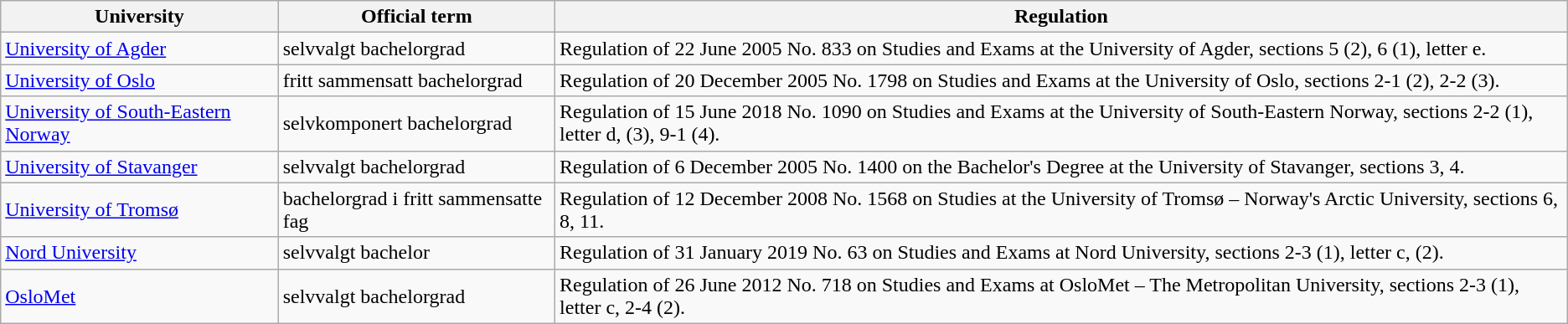<table class="wikitable">
<tr>
<th>University</th>
<th>Official term</th>
<th>Regulation</th>
</tr>
<tr>
<td><a href='#'>University of Agder</a></td>
<td>selvvalgt bachelorgrad</td>
<td>Regulation of 22 June 2005 No. 833 on Studies and Exams at the University of Agder, sections 5 (2), 6 (1), letter e.</td>
</tr>
<tr>
<td><a href='#'>University of Oslo</a></td>
<td>fritt sammensatt bachelorgrad</td>
<td>Regulation of 20 December 2005 No. 1798 on Studies and Exams at the University of Oslo, sections 2-1 (2), 2-2 (3).</td>
</tr>
<tr>
<td><a href='#'>University of South-Eastern Norway</a></td>
<td>selvkomponert bachelorgrad</td>
<td>Regulation of 15 June 2018 No. 1090 on Studies and Exams at the University of South-Eastern Norway, sections 2-2 (1), letter d, (3), 9-1 (4).</td>
</tr>
<tr>
<td><a href='#'>University of Stavanger</a></td>
<td>selvvalgt bachelorgrad</td>
<td>Regulation of 6 December 2005 No. 1400 on the Bachelor's Degree at the University of Stavanger, sections 3, 4.</td>
</tr>
<tr>
<td><a href='#'>University of Tromsø</a></td>
<td>bachelorgrad i fritt sammensatte fag</td>
<td>Regulation of 12 December 2008 No. 1568 on Studies at the University of Tromsø – Norway's Arctic University, sections 6, 8, 11.</td>
</tr>
<tr>
<td><a href='#'>Nord University</a></td>
<td>selvvalgt bachelor</td>
<td>Regulation of 31 January 2019 No. 63 on Studies and Exams at Nord University, sections 2-3 (1), letter c, (2).</td>
</tr>
<tr>
<td><a href='#'>OsloMet</a></td>
<td>selvvalgt bachelorgrad</td>
<td>Regulation of 26 June 2012 No. 718 on Studies and Exams at OsloMet – The Metropolitan University, sections 2-3 (1), letter c, 2-4 (2).</td>
</tr>
</table>
